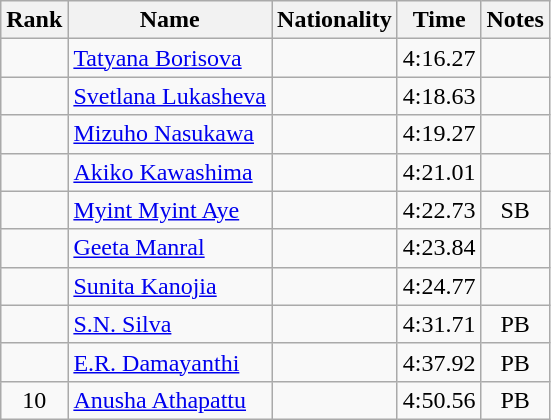<table class="wikitable sortable" style="text-align:center">
<tr>
<th>Rank</th>
<th>Name</th>
<th>Nationality</th>
<th>Time</th>
<th>Notes</th>
</tr>
<tr>
<td></td>
<td align=left><a href='#'>Tatyana Borisova</a></td>
<td align=left></td>
<td>4:16.27</td>
<td></td>
</tr>
<tr>
<td></td>
<td align=left><a href='#'>Svetlana Lukasheva</a></td>
<td align=left></td>
<td>4:18.63</td>
<td></td>
</tr>
<tr>
<td></td>
<td align=left><a href='#'>Mizuho Nasukawa</a></td>
<td align=left></td>
<td>4:19.27</td>
<td></td>
</tr>
<tr>
<td></td>
<td align=left><a href='#'>Akiko Kawashima</a></td>
<td align=left></td>
<td>4:21.01</td>
<td></td>
</tr>
<tr>
<td></td>
<td align=left><a href='#'>Myint Myint Aye</a></td>
<td align=left></td>
<td>4:22.73</td>
<td>SB</td>
</tr>
<tr>
<td></td>
<td align=left><a href='#'>Geeta Manral</a></td>
<td align=left></td>
<td>4:23.84</td>
<td></td>
</tr>
<tr>
<td></td>
<td align=left><a href='#'>Sunita Kanojia</a></td>
<td align=left></td>
<td>4:24.77</td>
<td></td>
</tr>
<tr>
<td></td>
<td align=left><a href='#'>S.N. Silva</a></td>
<td align=left></td>
<td>4:31.71</td>
<td>PB</td>
</tr>
<tr>
<td></td>
<td align=left><a href='#'>E.R. Damayanthi</a></td>
<td align=left></td>
<td>4:37.92</td>
<td>PB</td>
</tr>
<tr>
<td>10</td>
<td align=left><a href='#'>Anusha Athapattu</a></td>
<td align=left></td>
<td>4:50.56</td>
<td>PB</td>
</tr>
</table>
